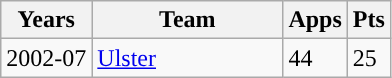<table class="wikitable" style="text-align:left;">
<tr>
<th>Years</th>
<th width=120px>Team</th>
<th>Apps</th>
<th>Pts</th>
</tr>
<tr>
<td>2002-07</td>
<td><a href='#'>Ulster</a></td>
<td>44</td>
<td>25</td>
</tr>
</table>
